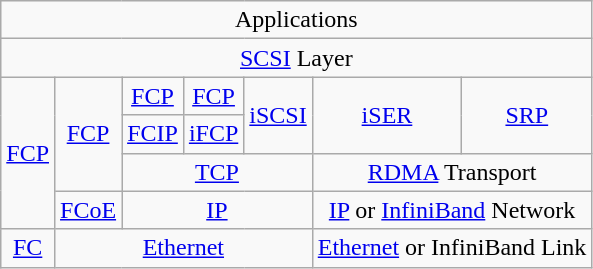<table class="wikitable" style="text-align:center">
<tr>
<td colspan="7">Applications</td>
</tr>
<tr>
<td colspan="7"><a href='#'>SCSI</a> Layer</td>
</tr>
<tr>
<td rowspan="4"><a href='#'>FCP</a></td>
<td rowspan="3"><a href='#'>FCP</a></td>
<td><a href='#'>FCP</a></td>
<td><a href='#'>FCP</a></td>
<td rowspan="2"><a href='#'>iSCSI</a></td>
<td rowspan="2"><a href='#'>iSER</a></td>
<td rowspan="2"><a href='#'>SRP</a></td>
</tr>
<tr>
<td><a href='#'>FCIP</a></td>
<td><a href='#'>iFCP</a></td>
</tr>
<tr>
<td colspan="3"><a href='#'>TCP</a></td>
<td colspan="2"><a href='#'>RDMA</a> Transport</td>
</tr>
<tr>
<td><a href='#'>FCoE</a></td>
<td colspan="3"><a href='#'>IP</a></td>
<td colspan="2"><a href='#'>IP</a> or <a href='#'>InfiniBand</a> Network</td>
</tr>
<tr>
<td><a href='#'>FC</a></td>
<td colspan="4"><a href='#'>Ethernet</a></td>
<td colspan="2"><a href='#'>Ethernet</a> or InfiniBand Link</td>
</tr>
</table>
